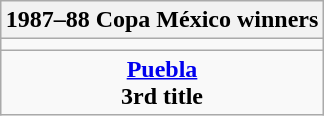<table class="wikitable" style="text-align: center; margin: 0 auto;">
<tr>
<th>1987–88 Copa México winners</th>
</tr>
<tr>
<td></td>
</tr>
<tr>
<td><strong><a href='#'>Puebla</a></strong><br><strong>3rd title</strong></td>
</tr>
</table>
